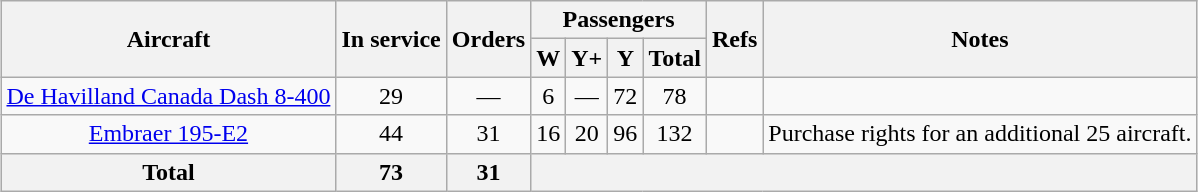<table class="wikitable" style="margin:1em auto; border-collapse:collapse;text-align:center">
<tr>
<th rowspan="2">Aircraft</th>
<th rowspan="2">In service</th>
<th rowspan="2">Orders</th>
<th colspan="4">Passengers</th>
<th rowspan="2">Refs</th>
<th rowspan="2">Notes</th>
</tr>
<tr>
<th><abbr>W</abbr></th>
<th><abbr>Y+</abbr></th>
<th><abbr>Y</abbr></th>
<th>Total</th>
</tr>
<tr>
<td><a href='#'>De Havilland Canada Dash 8-400</a></td>
<td>29</td>
<td>—</td>
<td>6</td>
<td>—</td>
<td>72</td>
<td>78</td>
<td></td>
<td></td>
</tr>
<tr>
<td><a href='#'>Embraer 195-E2</a></td>
<td>44</td>
<td>31</td>
<td>16</td>
<td>20</td>
<td>96</td>
<td>132</td>
<td></td>
<td align=left>Purchase rights for an additional 25 aircraft.</td>
</tr>
<tr>
<th>Total</th>
<th>73</th>
<th>31</th>
<th colspan="6"></th>
</tr>
</table>
